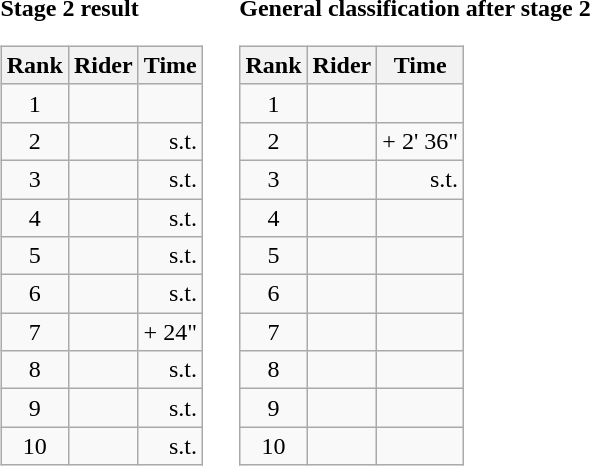<table>
<tr>
<td><strong>Stage 2 result</strong><br><table class="wikitable">
<tr>
<th scope="col">Rank</th>
<th scope="col">Rider</th>
<th scope="col">Time</th>
</tr>
<tr>
<td style="text-align:center;">1</td>
<td></td>
<td style="text-align:right;"></td>
</tr>
<tr>
<td style="text-align:center;">2</td>
<td></td>
<td style="text-align:right;">s.t.</td>
</tr>
<tr>
<td style="text-align:center;">3</td>
<td></td>
<td style="text-align:right;">s.t.</td>
</tr>
<tr>
<td style="text-align:center;">4</td>
<td></td>
<td style="text-align:right;">s.t.</td>
</tr>
<tr>
<td style="text-align:center;">5</td>
<td></td>
<td style="text-align:right;">s.t.</td>
</tr>
<tr>
<td style="text-align:center;">6</td>
<td></td>
<td style="text-align:right;">s.t.</td>
</tr>
<tr>
<td style="text-align:center;">7</td>
<td></td>
<td style="text-align:right;">+ 24"</td>
</tr>
<tr>
<td style="text-align:center;">8</td>
<td></td>
<td style="text-align:right;">s.t.</td>
</tr>
<tr>
<td style="text-align:center;">9</td>
<td></td>
<td style="text-align:right;">s.t.</td>
</tr>
<tr>
<td style="text-align:center;">10</td>
<td></td>
<td style="text-align:right;">s.t.</td>
</tr>
</table>
</td>
<td></td>
<td><strong>General classification after stage 2</strong><br><table class="wikitable">
<tr>
<th scope="col">Rank</th>
<th scope="col">Rider</th>
<th scope="col">Time</th>
</tr>
<tr>
<td style="text-align:center;">1</td>
<td></td>
<td style="text-align:right;"></td>
</tr>
<tr>
<td style="text-align:center;">2</td>
<td></td>
<td style="text-align:right;">+ 2' 36"</td>
</tr>
<tr>
<td style="text-align:center;">3</td>
<td></td>
<td style="text-align:right;">s.t.</td>
</tr>
<tr>
<td style="text-align:center;">4</td>
<td></td>
<td></td>
</tr>
<tr>
<td style="text-align:center;">5</td>
<td></td>
<td></td>
</tr>
<tr>
<td style="text-align:center;">6</td>
<td></td>
<td></td>
</tr>
<tr>
<td style="text-align:center;">7</td>
<td></td>
<td></td>
</tr>
<tr>
<td style="text-align:center;">8</td>
<td></td>
<td></td>
</tr>
<tr>
<td style="text-align:center;">9</td>
<td></td>
<td></td>
</tr>
<tr>
<td style="text-align:center;">10</td>
<td></td>
<td></td>
</tr>
</table>
</td>
</tr>
</table>
